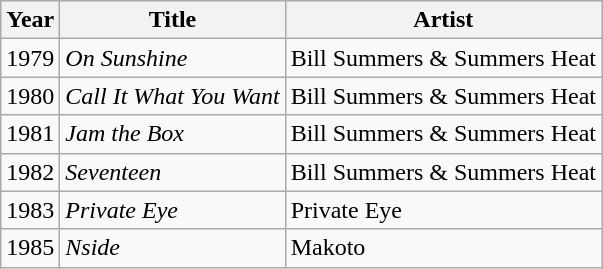<table class="wikitable">
<tr>
<th align="left" valign="top">Year</th>
<th align="left" valign="top">Title</th>
<th align="left" valign="top">Artist</th>
</tr>
<tr>
<td align="left" valign="top">1979</td>
<td align="left" valign="top"><em>On Sunshine</em></td>
<td align="left" valign="top">Bill Summers & Summers Heat</td>
</tr>
<tr>
<td align="left" valign="top">1980</td>
<td align="left" valign="top"><em>Call It What You Want</em></td>
<td align="left" valign="top">Bill Summers & Summers Heat</td>
</tr>
<tr>
<td align="left" valign="top">1981</td>
<td align="left" valign="top"><em>Jam the Box</em></td>
<td align="left" valign="top">Bill Summers & Summers Heat</td>
</tr>
<tr>
<td align="left" valign="top">1982</td>
<td align="left" valign="top"><em>Seventeen</em></td>
<td align="left" valign="top">Bill Summers & Summers Heat</td>
</tr>
<tr>
<td align="left" valign="top">1983</td>
<td align="left" valign="top"><em>Private Eye</em></td>
<td align="left" valign="top">Private Eye</td>
</tr>
<tr>
<td align="left" valign="top">1985</td>
<td align="left" valign="top"><em>Nside</em></td>
<td align="left" valign="top">Makoto</td>
</tr>
</table>
